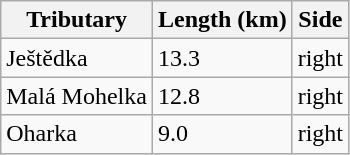<table class="wikitable">
<tr>
<th>Tributary</th>
<th>Length (km)</th>
<th>Side</th>
</tr>
<tr>
<td>Ještědka</td>
<td>13.3</td>
<td>right</td>
</tr>
<tr>
<td>Malá Mohelka</td>
<td>12.8</td>
<td>right</td>
</tr>
<tr>
<td>Oharka</td>
<td>9.0</td>
<td>right</td>
</tr>
</table>
